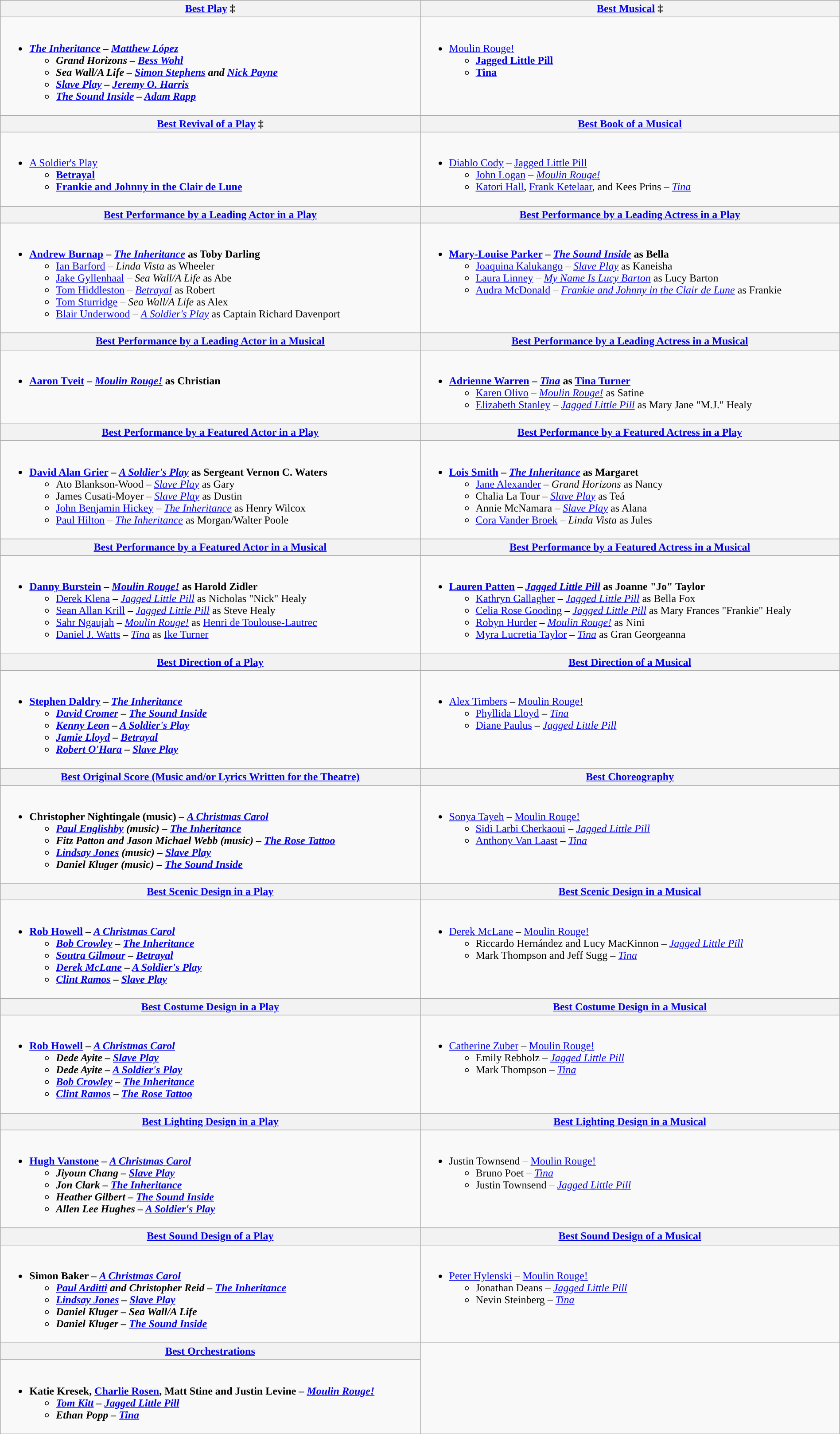<table class="wikitable" style="width:100%;">
<tr>
<th width:50%;"><a href='#'>Best Play</a> ‡</th>
<th width:50%;"><a href='#'>Best Musical</a> ‡</th>
</tr>
<tr>
<td valign="top"><br><ul><li><strong><em><a href='#'>The Inheritance</a><em> – <a href='#'>Matthew López</a><strong><ul><li></em>Grand Horizons<em> – <a href='#'>Bess Wohl</a></li><li></em>Sea Wall/A Life<em> – <a href='#'>Simon Stephens</a> and <a href='#'>Nick Payne</a></li><li></em><a href='#'>Slave Play</a><em> – <a href='#'>Jeremy O. Harris</a></li><li></em><a href='#'>The Sound Inside</a><em> – <a href='#'>Adam Rapp</a></li></ul></li></ul></td>
<td valign="top"><br><ul><li></em></strong><a href='#'>Moulin Rouge!</a><strong><em><ul><li></em><a href='#'>Jagged Little Pill</a><em></li><li></em><a href='#'>Tina</a><em></li></ul></li></ul></td>
</tr>
<tr>
<th width="50%"><a href='#'>Best Revival of a Play</a> ‡</th>
<th width="50%"><a href='#'>Best Book of a Musical</a></th>
</tr>
<tr>
<td valign="top"><br><ul><li></em></strong><a href='#'>A Soldier's Play</a><strong><em><ul><li></em><a href='#'>Betrayal</a><em></li><li></em><a href='#'>Frankie and Johnny in the Clair de Lune</a><em></li></ul></li></ul></td>
<td valign="top"><br><ul><li></strong><a href='#'>Diablo Cody</a> – </em><a href='#'>Jagged Little Pill</a></em></strong><ul><li><a href='#'>John Logan</a> – <em><a href='#'>Moulin Rouge!</a></em></li><li><a href='#'>Katori Hall</a>, <a href='#'>Frank Ketelaar</a>, and Kees Prins – <em><a href='#'>Tina</a></em></li></ul></li></ul></td>
</tr>
<tr>
<th width="50%"><a href='#'>Best Performance by a Leading Actor in a Play</a></th>
<th width="50%"><a href='#'>Best Performance by a Leading Actress in a Play</a></th>
</tr>
<tr>
<td valign="top"><br><ul><li><strong><a href='#'>Andrew Burnap</a> – <em><a href='#'>The Inheritance</a></em> as Toby Darling</strong><ul><li><a href='#'>Ian Barford</a> – <em>Linda Vista</em> as Wheeler</li><li><a href='#'>Jake Gyllenhaal</a> – <em>Sea Wall/A Life</em> as Abe</li><li><a href='#'>Tom Hiddleston</a> – <em><a href='#'>Betrayal</a></em> as Robert</li><li><a href='#'>Tom Sturridge</a> – <em>Sea Wall/A Life</em> as Alex</li><li><a href='#'>Blair Underwood</a> – <em><a href='#'>A Soldier's Play</a></em> as Captain Richard Davenport</li></ul></li></ul></td>
<td valign="top"><br><ul><li><strong><a href='#'>Mary-Louise Parker</a> – <em><a href='#'>The Sound Inside</a></em> as Bella</strong><ul><li><a href='#'>Joaquina Kalukango</a> – <em><a href='#'>Slave Play</a></em> as Kaneisha</li><li><a href='#'>Laura Linney</a> – <em><a href='#'>My Name Is Lucy Barton</a></em> as Lucy Barton</li><li><a href='#'>Audra McDonald</a> – <em><a href='#'>Frankie and Johnny in the Clair de Lune</a></em> as Frankie</li></ul></li></ul></td>
</tr>
<tr>
<th width="50%"><a href='#'>Best Performance by a Leading Actor in a Musical</a></th>
<th width="50%"><a href='#'>Best Performance by a Leading Actress in a Musical</a></th>
</tr>
<tr>
<td valign="top"><br><ul><li><strong><a href='#'>Aaron Tveit</a> – <em><a href='#'>Moulin Rouge!</a></em> as Christian</strong></li></ul></td>
<td valign="top"><br><ul><li><strong><a href='#'>Adrienne Warren</a> – <em><a href='#'>Tina</a></em> as <a href='#'>Tina Turner</a></strong><ul><li><a href='#'>Karen Olivo</a> – <em><a href='#'>Moulin Rouge!</a></em> as Satine</li><li><a href='#'>Elizabeth Stanley</a> – <em><a href='#'>Jagged Little Pill</a></em> as Mary Jane "M.J." Healy</li></ul></li></ul></td>
</tr>
<tr>
<th width="50%"><a href='#'>Best Performance by a Featured Actor in a Play</a></th>
<th width="50%"><a href='#'>Best Performance by a Featured Actress in a Play</a></th>
</tr>
<tr>
<td valign="top"><br><ul><li><strong><a href='#'>David Alan Grier</a> – <em><a href='#'>A Soldier's Play</a></em> as Sergeant Vernon C. Waters</strong><ul><li>Ato Blankson-Wood – <em><a href='#'>Slave Play</a></em> as Gary</li><li>James Cusati-Moyer – <em><a href='#'>Slave Play</a></em> as Dustin</li><li><a href='#'>John Benjamin Hickey</a> – <em><a href='#'>The Inheritance</a></em> as Henry Wilcox</li><li><a href='#'>Paul Hilton</a> – <em><a href='#'>The Inheritance</a></em> as Morgan/Walter Poole</li></ul></li></ul></td>
<td valign="top"><br><ul><li><strong><a href='#'>Lois Smith</a> – <em><a href='#'>The Inheritance</a></em> as Margaret</strong><ul><li><a href='#'>Jane Alexander</a> – <em>Grand Horizons</em> as Nancy</li><li>Chalia La Tour – <em><a href='#'>Slave Play</a></em> as Teá</li><li>Annie McNamara – <em><a href='#'>Slave Play</a></em> as Alana</li><li><a href='#'>Cora Vander Broek</a> – <em>Linda Vista</em> as Jules</li></ul></li></ul></td>
</tr>
<tr>
<th width="50%"><a href='#'>Best Performance by a Featured Actor in a Musical</a></th>
<th width="50%"><a href='#'>Best Performance by a Featured Actress in a Musical</a></th>
</tr>
<tr>
<td valign="top"><br><ul><li><strong><a href='#'>Danny Burstein</a> – <em><a href='#'>Moulin Rouge!</a></em> as Harold Zidler</strong><ul><li><a href='#'>Derek Klena</a> – <em><a href='#'>Jagged Little Pill</a></em> as Nicholas "Nick" Healy</li><li><a href='#'>Sean Allan Krill</a> – <em><a href='#'>Jagged Little Pill</a></em> as Steve Healy</li><li><a href='#'>Sahr Ngaujah</a> – <em><a href='#'>Moulin Rouge!</a></em> as <a href='#'>Henri de Toulouse-Lautrec</a></li><li><a href='#'>Daniel J. Watts</a> – <em><a href='#'>Tina</a></em> as <a href='#'>Ike Turner</a></li></ul></li></ul></td>
<td valign="top"><br><ul><li><strong><a href='#'>Lauren Patten</a> – <em><a href='#'>Jagged Little Pill</a></em> as Joanne "Jo" Taylor</strong><ul><li><a href='#'>Kathryn Gallagher</a> – <em><a href='#'>Jagged Little Pill</a></em> as Bella Fox</li><li><a href='#'>Celia Rose Gooding</a> – <em><a href='#'>Jagged Little Pill</a></em> as Mary Frances "Frankie" Healy</li><li><a href='#'>Robyn Hurder</a> – <em><a href='#'>Moulin Rouge!</a></em> as Nini</li><li><a href='#'>Myra Lucretia Taylor</a> – <em><a href='#'>Tina</a></em> as Gran Georgeanna</li></ul></li></ul></td>
</tr>
<tr>
<th width="50%"><a href='#'>Best Direction of a Play</a></th>
<th width="50%"><a href='#'>Best Direction of a Musical</a></th>
</tr>
<tr>
<td valign="top"><br><ul><li><strong><a href='#'>Stephen Daldry</a> – <em><a href='#'>The Inheritance</a><strong><em><ul><li><a href='#'>David Cromer</a> – </em><a href='#'>The Sound Inside</a><em></li><li><a href='#'>Kenny Leon</a> – </em><a href='#'>A Soldier's Play</a><em></li><li><a href='#'>Jamie Lloyd</a> – </em><a href='#'>Betrayal</a><em></li><li><a href='#'>Robert O'Hara</a> – </em><a href='#'>Slave Play</a><em></li></ul></li></ul></td>
<td valign="top"><br><ul><li></strong><a href='#'>Alex Timbers</a> – </em><a href='#'>Moulin Rouge!</a></em></strong><ul><li><a href='#'>Phyllida Lloyd</a> – <em><a href='#'>Tina</a></em></li><li><a href='#'>Diane Paulus</a> – <em><a href='#'>Jagged Little Pill</a></em></li></ul></li></ul></td>
</tr>
<tr>
<th width="50%"><a href='#'>Best Original Score (Music and/or Lyrics Written for the Theatre)</a></th>
<th width="50%"><a href='#'>Best Choreography</a></th>
</tr>
<tr>
<td valign="top"><br><ul><li><strong>Christopher Nightingale (music) – <em><a href='#'>A Christmas Carol</a><strong><em><ul><li><a href='#'>Paul Englishby</a> (music) – </em><a href='#'>The Inheritance</a><em></li><li>Fitz Patton and Jason Michael Webb (music) – </em><a href='#'>The Rose Tattoo</a><em></li><li><a href='#'>Lindsay Jones</a> (music) – </em><a href='#'>Slave Play</a><em></li><li>Daniel Kluger (music) – </em><a href='#'>The Sound Inside</a><em></li></ul></li></ul></td>
<td valign="top"><br><ul><li></strong><a href='#'>Sonya Tayeh</a> – </em><a href='#'>Moulin Rouge!</a></em></strong><ul><li><a href='#'>Sidi Larbi Cherkaoui</a> – <em><a href='#'>Jagged Little Pill</a></em></li><li><a href='#'>Anthony Van Laast</a> – <em><a href='#'>Tina</a></em></li></ul></li></ul></td>
</tr>
<tr>
<th width="50%"><a href='#'>Best Scenic Design in a Play</a></th>
<th width="50%"><a href='#'>Best Scenic Design in a Musical</a></th>
</tr>
<tr>
<td valign="top"><br><ul><li><strong><a href='#'>Rob Howell</a> – <em><a href='#'>A Christmas Carol</a><strong><em><ul><li><a href='#'>Bob Crowley</a> – </em><a href='#'>The Inheritance</a><em></li><li><a href='#'>Soutra Gilmour</a> – </em><a href='#'>Betrayal</a><em></li><li><a href='#'>Derek McLane</a> – </em><a href='#'>A Soldier's Play</a><em></li><li><a href='#'>Clint Ramos</a> – </em><a href='#'>Slave Play</a><em></li></ul></li></ul></td>
<td valign="top"><br><ul><li></strong><a href='#'>Derek McLane</a> – </em><a href='#'>Moulin Rouge!</a></em></strong><ul><li>Riccardo Hernández and Lucy MacKinnon – <em><a href='#'>Jagged Little Pill</a></em></li><li>Mark Thompson and Jeff Sugg – <em><a href='#'>Tina</a></em></li></ul></li></ul></td>
</tr>
<tr>
<th width="50%"><a href='#'>Best Costume Design in a Play</a></th>
<th width="50%"><a href='#'>Best Costume Design in a Musical</a></th>
</tr>
<tr>
<td valign="top"><br><ul><li><strong><a href='#'>Rob Howell</a> – <em><a href='#'>A Christmas Carol</a><strong><em><ul><li>Dede Ayite – </em><a href='#'>Slave Play</a><em></li><li>Dede Ayite – </em><a href='#'>A Soldier's Play</a><em></li><li><a href='#'>Bob Crowley</a> – </em><a href='#'>The Inheritance</a><em></li><li><a href='#'>Clint Ramos</a> – </em><a href='#'>The Rose Tattoo</a><em></li></ul></li></ul></td>
<td valign="top"><br><ul><li></strong><a href='#'>Catherine Zuber</a> – </em><a href='#'>Moulin Rouge!</a></em></strong><ul><li>Emily Rebholz – <em><a href='#'>Jagged Little Pill</a></em></li><li>Mark Thompson – <em><a href='#'>Tina</a></em></li></ul></li></ul></td>
</tr>
<tr>
<th width="50%"><a href='#'>Best Lighting Design in a Play</a></th>
<th width="50%"><a href='#'>Best Lighting Design in a Musical</a></th>
</tr>
<tr>
<td valign="top"><br><ul><li><strong><a href='#'>Hugh Vanstone</a> – <em><a href='#'>A Christmas Carol</a><strong><em><ul><li>Jiyoun Chang – </em><a href='#'>Slave Play</a><em></li><li>Jon Clark – </em><a href='#'>The Inheritance</a><em></li><li>Heather Gilbert – </em><a href='#'>The Sound Inside</a><em></li><li>Allen Lee Hughes – </em><a href='#'>A Soldier's Play</a><em></li></ul></li></ul></td>
<td valign="top"><br><ul><li></strong>Justin Townsend – </em><a href='#'>Moulin Rouge!</a></em></strong><ul><li>Bruno Poet – <em><a href='#'>Tina</a></em></li><li>Justin Townsend – <em><a href='#'>Jagged Little Pill</a></em></li></ul></li></ul></td>
</tr>
<tr>
<th width="50%"><a href='#'>Best Sound Design of a Play</a></th>
<th width="50%"><a href='#'>Best Sound Design of a Musical</a></th>
</tr>
<tr>
<td valign="top"><br><ul><li><strong>Simon Baker – <em><a href='#'>A Christmas Carol</a><strong><em><ul><li><a href='#'>Paul Arditti</a> and Christopher Reid – </em><a href='#'>The Inheritance</a><em></li><li><a href='#'>Lindsay Jones</a> – </em><a href='#'>Slave Play</a><em></li><li>Daniel Kluger – </em>Sea Wall/A Life<em></li><li>Daniel Kluger – </em><a href='#'>The Sound Inside</a><em></li></ul></li></ul></td>
<td valign="top"><br><ul><li></strong><a href='#'>Peter Hylenski</a> – </em><a href='#'>Moulin Rouge!</a></em></strong><ul><li>Jonathan Deans – <em><a href='#'>Jagged Little Pill</a></em></li><li>Nevin Steinberg – <em><a href='#'>Tina</a></em></li></ul></li></ul></td>
</tr>
<tr>
<th width="50%"><a href='#'>Best Orchestrations</a></th>
</tr>
<tr>
<td valign="top"><br><ul><li><strong>Katie Kresek, <a href='#'>Charlie Rosen</a>, Matt Stine and Justin Levine – <em><a href='#'>Moulin Rouge!</a><strong><em><ul><li><a href='#'>Tom Kitt</a> – </em><a href='#'>Jagged Little Pill</a><em></li><li>Ethan Popp – </em><a href='#'>Tina</a><em></li></ul></li></ul></td>
</tr>
</table>
